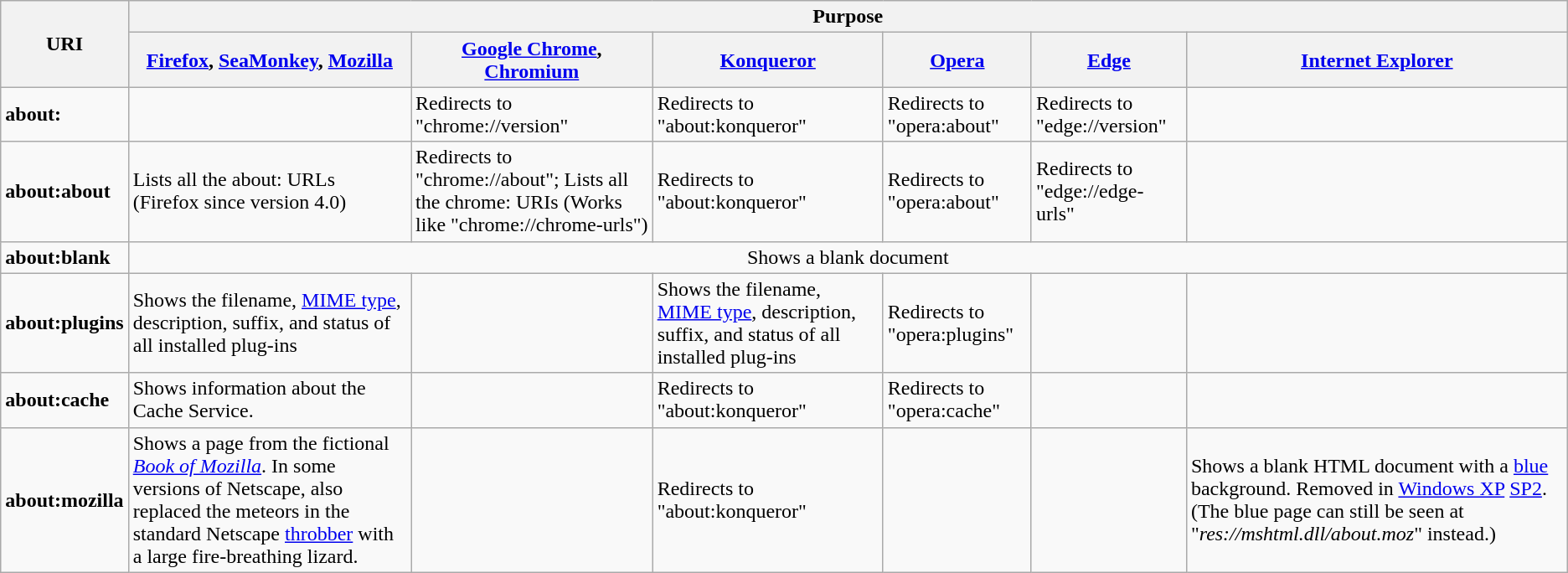<table class="wikitable">
<tr>
<th rowspan="2">URI</th>
<th colspan="6">Purpose</th>
</tr>
<tr>
<th><a href='#'>Firefox</a>, <a href='#'>SeaMonkey</a>, <a href='#'>Mozilla</a></th>
<th><a href='#'>Google Chrome</a>, <a href='#'>Chromium</a></th>
<th><a href='#'>Konqueror</a></th>
<th><a href='#'>Opera</a></th>
<th><a href='#'>Edge</a></th>
<th><a href='#'>Internet Explorer</a></th>
</tr>
<tr>
<td><strong>about:</strong></td>
<td></td>
<td>Redirects to "chrome://version"</td>
<td>Redirects to "about:konqueror"</td>
<td>Redirects to "opera:about"</td>
<td>Redirects to "edge://version"</td>
<td></td>
</tr>
<tr>
<td><strong>about:about</strong></td>
<td>Lists all the about: URLs <br> (Firefox since version 4.0)</td>
<td>Redirects to "chrome://about"; Lists all the chrome: URIs (Works like "chrome://chrome-urls")</td>
<td>Redirects to "about:konqueror"</td>
<td>Redirects to "opera:about"</td>
<td>Redirects to "edge://edge-urls"</td>
<td></td>
</tr>
<tr>
<td><strong>about:blank</strong></td>
<td colspan="6" style="text-align:center;">Shows a blank document</td>
</tr>
<tr>
<td><strong>about:plugins</strong></td>
<td>Shows the filename, <a href='#'>MIME type</a>, description, suffix, and status of all installed plug-ins</td>
<td></td>
<td>Shows the filename, <a href='#'>MIME type</a>, description, suffix, and status of all installed plug-ins</td>
<td>Redirects to "opera:plugins"</td>
<td></td>
<td></td>
</tr>
<tr>
<td><strong>about:cache</strong></td>
<td>Shows information about the Cache Service.</td>
<td></td>
<td>Redirects to "about:konqueror"</td>
<td>Redirects to "opera:cache"</td>
<td></td>
<td></td>
</tr>
<tr>
<td><strong>about:mozilla</strong></td>
<td>Shows a page from the fictional <em><a href='#'>Book of Mozilla</a></em>. In some versions of Netscape, also replaced the meteors in the standard Netscape <a href='#'>throbber</a> with a large fire-breathing lizard.</td>
<td></td>
<td>Redirects to "about:konqueror"</td>
<td></td>
<td></td>
<td>Shows a blank HTML document with a <a href='#'>blue</a> background. Removed in <a href='#'>Windows XP</a> <a href='#'>SP2</a>. (The blue page can still be seen at "<em>res://mshtml.dll/about.moz</em>" instead.)</td>
</tr>
</table>
